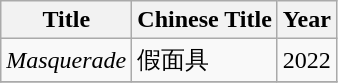<table class="wikitable plainrowheaders">
<tr>
<th>Title</th>
<th>Chinese Title</th>
<th>Year</th>
</tr>
<tr>
<td><em>Masquerade</em> </td>
<td>假面具</td>
<td>2022</td>
</tr>
<tr>
</tr>
</table>
